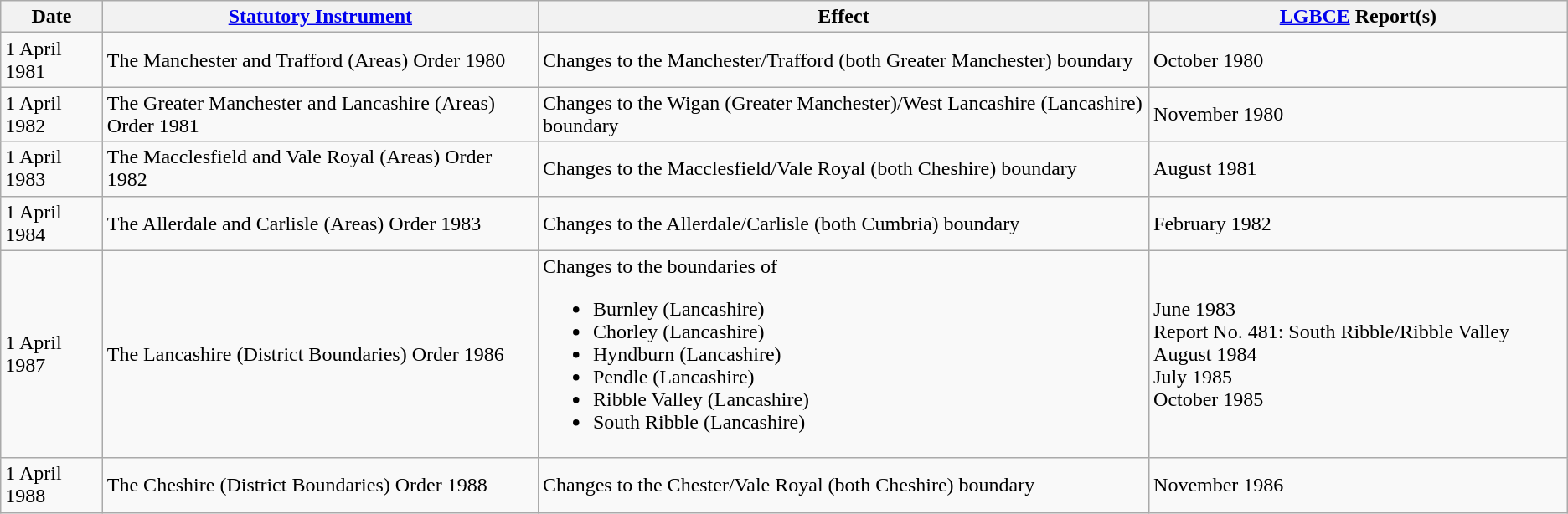<table class="wikitable sortable">
<tr>
<th>Date</th>
<th><a href='#'>Statutory Instrument</a></th>
<th>Effect</th>
<th><a href='#'>LGBCE</a> Report(s)</th>
</tr>
<tr>
<td>1 April 1981</td>
<td>The Manchester and Trafford (Areas) Order 1980</td>
<td>Changes to the Manchester/Trafford (both Greater Manchester) boundary</td>
<td> October 1980</td>
</tr>
<tr>
<td>1 April 1982</td>
<td>The Greater Manchester and Lancashire (Areas) Order 1981</td>
<td>Changes to the Wigan (Greater Manchester)/West Lancashire (Lancashire) boundary</td>
<td> November 1980</td>
</tr>
<tr>
<td>1 April 1983</td>
<td>The Macclesfield and Vale Royal (Areas) Order 1982</td>
<td>Changes to the Macclesfield/Vale Royal (both Cheshire) boundary</td>
<td> August 1981</td>
</tr>
<tr>
<td>1 April 1984</td>
<td>The Allerdale and Carlisle (Areas) Order 1983</td>
<td>Changes to the Allerdale/Carlisle (both Cumbria) boundary</td>
<td> February 1982</td>
</tr>
<tr>
<td>1 April 1987</td>
<td>The Lancashire (District Boundaries) Order 1986</td>
<td>Changes to the boundaries of<br><ul><li>Burnley (Lancashire)</li><li>Chorley (Lancashire)</li><li>Hyndburn (Lancashire)</li><li>Pendle (Lancashire)</li><li>Ribble Valley (Lancashire)</li><li>South Ribble (Lancashire)</li></ul></td>
<td> June 1983<br>Report No. 481: South Ribble/Ribble Valley August 1984<br> July 1985<br> October 1985</td>
</tr>
<tr>
<td>1 April 1988</td>
<td>The Cheshire (District Boundaries) Order 1988</td>
<td>Changes to the Chester/Vale Royal (both Cheshire) boundary</td>
<td> November 1986</td>
</tr>
</table>
